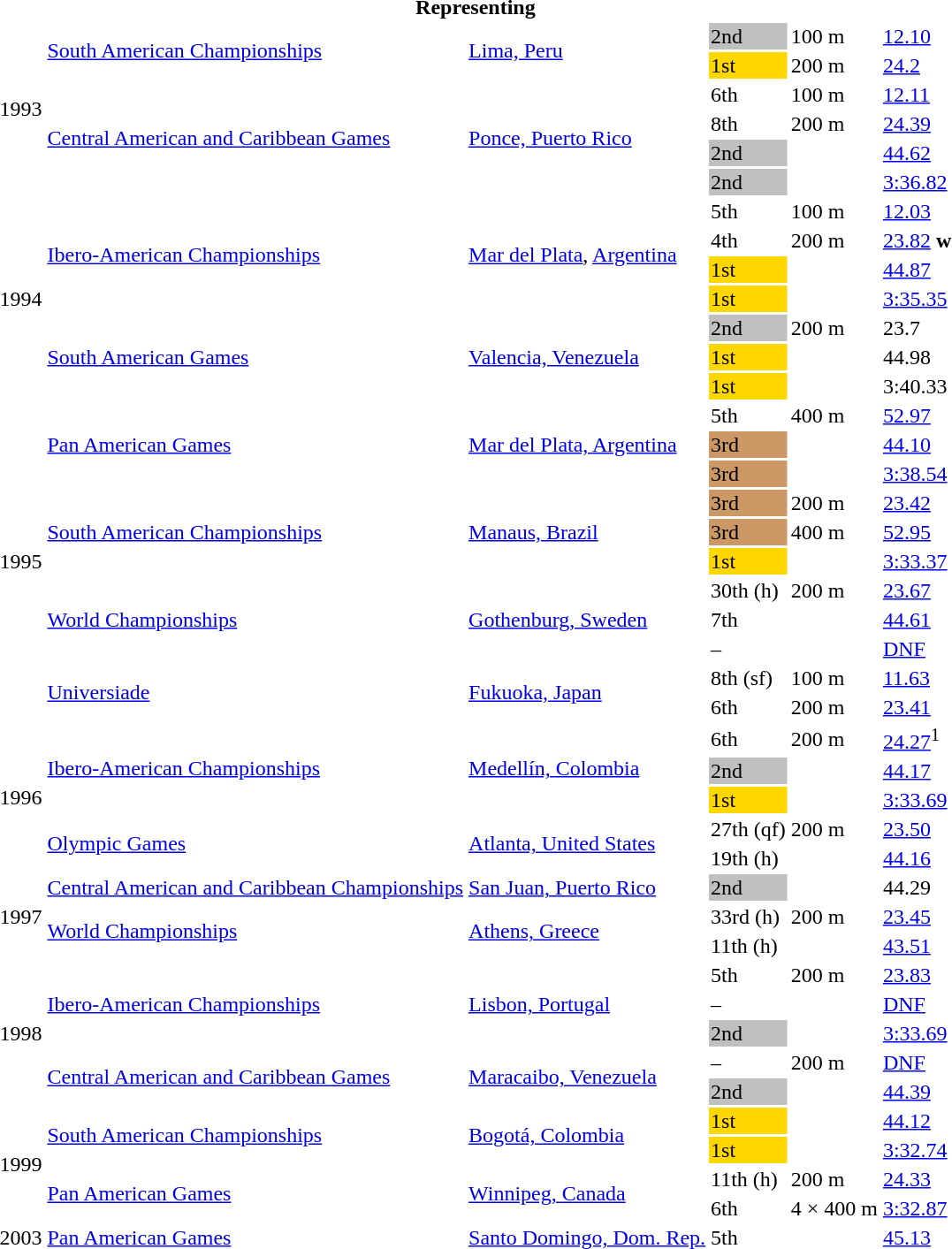<table>
<tr>
<th colspan="6">Representing </th>
</tr>
<tr>
<td rowspan=6>1993</td>
<td rowspan=2><a href='#'>South American Championships</a></td>
<td rowspan=2><a href='#'>Lima, Peru</a></td>
<td bgcolor=silver>2nd</td>
<td>100 m</td>
<td><a href='#'>12.10</a></td>
</tr>
<tr>
<td bgcolor=gold>1st</td>
<td>200 m</td>
<td><a href='#'>24.2</a></td>
</tr>
<tr>
<td rowspan=4><a href='#'>Central American and Caribbean Games</a></td>
<td rowspan=4><a href='#'>Ponce, Puerto Rico</a></td>
<td>6th</td>
<td>100 m</td>
<td><a href='#'>12.11</a></td>
</tr>
<tr>
<td>8th</td>
<td>200 m</td>
<td><a href='#'>24.39</a></td>
</tr>
<tr>
<td bgcolor=silver>2nd</td>
<td></td>
<td><a href='#'>44.62</a></td>
</tr>
<tr>
<td bgcolor=silver>2nd</td>
<td></td>
<td><a href='#'>3:36.82</a></td>
</tr>
<tr>
<td rowspan=7>1994</td>
<td rowspan=4><a href='#'>Ibero-American Championships</a></td>
<td rowspan=4><a href='#'>Mar del Plata</a>, <a href='#'>Argentina</a></td>
<td>5th</td>
<td>100 m</td>
<td><a href='#'>12.03</a></td>
</tr>
<tr>
<td>4th</td>
<td>200 m</td>
<td><a href='#'>23.82</a> <strong>w</strong></td>
</tr>
<tr>
<td bgcolor=gold>1st</td>
<td></td>
<td><a href='#'>44.87</a></td>
</tr>
<tr>
<td bgcolor=gold>1st</td>
<td></td>
<td><a href='#'>3:35.35</a></td>
</tr>
<tr>
<td rowspan=3><a href='#'>South American Games</a></td>
<td rowspan=3><a href='#'>Valencia, Venezuela</a></td>
<td bgcolor=silver>2nd</td>
<td>200 m</td>
<td>23.7</td>
</tr>
<tr>
<td bgcolor=gold>1st</td>
<td></td>
<td>44.98</td>
</tr>
<tr>
<td bgcolor=gold>1st</td>
<td></td>
<td>3:40.33</td>
</tr>
<tr>
<td rowspan=11>1995</td>
<td rowspan=3><a href='#'>Pan American Games</a></td>
<td rowspan=3><a href='#'>Mar del Plata, Argentina</a></td>
<td>5th</td>
<td>400 m</td>
<td><a href='#'>52.97</a></td>
</tr>
<tr>
<td bgcolor=cc9966>3rd</td>
<td></td>
<td><a href='#'>44.10</a></td>
</tr>
<tr>
<td bgcolor=cc9966>3rd</td>
<td></td>
<td><a href='#'>3:38.54</a></td>
</tr>
<tr>
<td rowspan=3><a href='#'>South American Championships</a></td>
<td rowspan=3><a href='#'>Manaus, Brazil</a></td>
<td bgcolor=cc9966>3rd</td>
<td>200 m</td>
<td><a href='#'>23.42</a></td>
</tr>
<tr>
<td bgcolor=cc9966>3rd</td>
<td>400 m</td>
<td><a href='#'>52.95</a></td>
</tr>
<tr>
<td bgcolor=gold>1st</td>
<td></td>
<td><a href='#'>3:33.37</a></td>
</tr>
<tr>
<td rowspan=3><a href='#'>World Championships</a></td>
<td rowspan=3><a href='#'>Gothenburg, Sweden</a></td>
<td>30th (h)</td>
<td>200 m</td>
<td><a href='#'>23.67</a></td>
</tr>
<tr>
<td>7th</td>
<td></td>
<td><a href='#'>44.61</a></td>
</tr>
<tr>
<td>–</td>
<td></td>
<td><a href='#'>DNF</a></td>
</tr>
<tr>
<td rowspan=2><a href='#'>Universiade</a></td>
<td rowspan=2><a href='#'>Fukuoka, Japan</a></td>
<td>8th (sf)</td>
<td>100 m</td>
<td><a href='#'>11.63</a></td>
</tr>
<tr>
<td>6th</td>
<td>200 m</td>
<td><a href='#'>23.41</a></td>
</tr>
<tr>
<td rowspan=5>1996</td>
<td rowspan=3><a href='#'>Ibero-American Championships</a></td>
<td rowspan=3><a href='#'>Medellín, Colombia</a></td>
<td>6th</td>
<td>200 m</td>
<td><a href='#'>24.27</a><sup>1</sup></td>
</tr>
<tr>
<td bgcolor=silver>2nd</td>
<td></td>
<td><a href='#'>44.17</a></td>
</tr>
<tr>
<td bgcolor=gold>1st</td>
<td></td>
<td><a href='#'>3:33.69</a></td>
</tr>
<tr>
<td rowspan=2><a href='#'>Olympic Games</a></td>
<td rowspan=2><a href='#'>Atlanta, United States</a></td>
<td>27th (qf)</td>
<td>200 m</td>
<td><a href='#'>23.50</a></td>
</tr>
<tr>
<td>19th (h)</td>
<td></td>
<td><a href='#'>44.16</a></td>
</tr>
<tr>
<td rowspan=3>1997</td>
<td><a href='#'>Central American and Caribbean Championships</a></td>
<td><a href='#'>San Juan, Puerto Rico</a></td>
<td bgcolor=silver>2nd</td>
<td></td>
<td>44.29</td>
</tr>
<tr>
<td rowspan=2><a href='#'>World Championships</a></td>
<td rowspan=2><a href='#'>Athens, Greece</a></td>
<td>33rd (h)</td>
<td>200 m</td>
<td><a href='#'>23.45</a></td>
</tr>
<tr>
<td>11th (h)</td>
<td></td>
<td><a href='#'>43.51</a></td>
</tr>
<tr>
<td rowspan=5>1998</td>
<td rowspan=3><a href='#'>Ibero-American Championships</a></td>
<td rowspan=3><a href='#'>Lisbon, Portugal</a></td>
<td>5th</td>
<td>200 m</td>
<td><a href='#'>23.83</a></td>
</tr>
<tr>
<td>–</td>
<td></td>
<td><a href='#'>DNF</a></td>
</tr>
<tr>
<td bgcolor=silver>2nd</td>
<td></td>
<td><a href='#'>3:33.69</a></td>
</tr>
<tr>
<td rowspan=2><a href='#'>Central American and Caribbean Games</a></td>
<td rowspan=2><a href='#'>Maracaibo, Venezuela</a></td>
<td>–</td>
<td>200 m</td>
<td><a href='#'>DNF</a></td>
</tr>
<tr>
<td bgcolor=silver>2nd</td>
<td></td>
<td><a href='#'>44.39</a></td>
</tr>
<tr>
<td rowspan=4>1999</td>
<td rowspan=2><a href='#'>South American Championships</a></td>
<td rowspan=2><a href='#'>Bogotá, Colombia</a></td>
<td bgcolor=gold>1st</td>
<td></td>
<td><a href='#'>44.12</a></td>
</tr>
<tr>
<td bgcolor=gold>1st</td>
<td></td>
<td><a href='#'>3:32.74</a></td>
</tr>
<tr>
<td rowspan=2><a href='#'>Pan American Games</a></td>
<td rowspan=2><a href='#'>Winnipeg, Canada</a></td>
<td>11th (h)</td>
<td>200 m</td>
<td><a href='#'>24.33</a></td>
</tr>
<tr>
<td>6th</td>
<td>4 × 400 m</td>
<td><a href='#'>3:32.87</a></td>
</tr>
<tr>
<td>2003</td>
<td><a href='#'>Pan American Games</a></td>
<td><a href='#'>Santo Domingo, Dom. Rep.</a></td>
<td>5th</td>
<td></td>
<td><a href='#'>45.13</a></td>
</tr>
</table>
